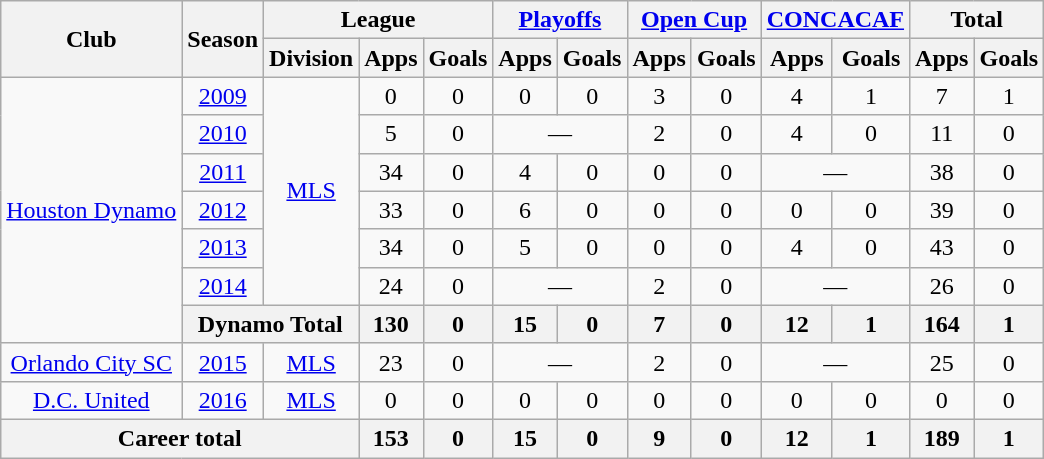<table class="wikitable" style="text-align: center;">
<tr>
<th rowspan="2">Club</th>
<th rowspan="2">Season</th>
<th colspan="3">League</th>
<th colspan="2"><a href='#'>Playoffs</a></th>
<th colspan="2"><a href='#'>Open Cup</a></th>
<th colspan="2"><a href='#'>CONCACAF</a></th>
<th colspan="2">Total</th>
</tr>
<tr>
<th>Division</th>
<th>Apps</th>
<th>Goals</th>
<th>Apps</th>
<th>Goals</th>
<th>Apps</th>
<th>Goals</th>
<th>Apps</th>
<th>Goals</th>
<th>Apps</th>
<th>Goals</th>
</tr>
<tr>
<td rowspan="7"><a href='#'>Houston Dynamo</a></td>
<td><a href='#'>2009</a></td>
<td rowspan="6"><a href='#'>MLS</a></td>
<td>0</td>
<td>0</td>
<td>0</td>
<td>0</td>
<td>3</td>
<td>0</td>
<td>4</td>
<td>1</td>
<td>7</td>
<td>1</td>
</tr>
<tr>
<td><a href='#'>2010</a></td>
<td>5</td>
<td>0</td>
<td colspan="2">—</td>
<td>2</td>
<td>0</td>
<td>4</td>
<td>0</td>
<td>11</td>
<td>0</td>
</tr>
<tr>
<td><a href='#'>2011</a></td>
<td>34</td>
<td>0</td>
<td>4</td>
<td>0</td>
<td>0</td>
<td>0</td>
<td colspan="2">—</td>
<td>38</td>
<td>0</td>
</tr>
<tr>
<td><a href='#'>2012</a></td>
<td>33</td>
<td>0</td>
<td>6</td>
<td>0</td>
<td>0</td>
<td>0</td>
<td>0</td>
<td>0</td>
<td>39</td>
<td>0</td>
</tr>
<tr>
<td><a href='#'>2013</a></td>
<td>34</td>
<td>0</td>
<td>5</td>
<td>0</td>
<td>0</td>
<td>0</td>
<td>4</td>
<td>0</td>
<td>43</td>
<td>0</td>
</tr>
<tr>
<td><a href='#'>2014</a></td>
<td>24</td>
<td>0</td>
<td colspan="2">—</td>
<td>2</td>
<td>0</td>
<td colspan="2">—</td>
<td>26</td>
<td>0</td>
</tr>
<tr>
<th colspan="2">Dynamo Total</th>
<th>130</th>
<th>0</th>
<th>15</th>
<th>0</th>
<th>7</th>
<th>0</th>
<th>12</th>
<th>1</th>
<th>164</th>
<th>1</th>
</tr>
<tr>
<td><a href='#'>Orlando City SC</a></td>
<td><a href='#'>2015</a></td>
<td><a href='#'>MLS</a></td>
<td>23</td>
<td>0</td>
<td colspan="2">—</td>
<td>2</td>
<td>0</td>
<td colspan="2">—</td>
<td>25</td>
<td>0</td>
</tr>
<tr>
<td><a href='#'>D.C. United</a></td>
<td><a href='#'>2016</a></td>
<td><a href='#'>MLS</a></td>
<td>0</td>
<td>0</td>
<td>0</td>
<td>0</td>
<td>0</td>
<td>0</td>
<td>0</td>
<td>0</td>
<td>0</td>
<td>0</td>
</tr>
<tr>
<th colspan="3">Career total</th>
<th>153</th>
<th>0</th>
<th>15</th>
<th>0</th>
<th>9</th>
<th>0</th>
<th>12</th>
<th>1</th>
<th>189</th>
<th>1</th>
</tr>
</table>
